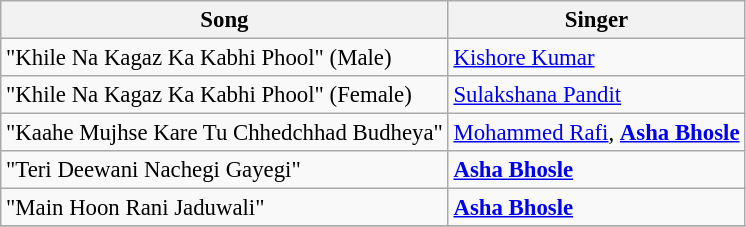<table class="wikitable" style="font-size:95%;">
<tr>
<th>Song</th>
<th>Singer</th>
</tr>
<tr>
<td>"Khile Na Kagaz Ka Kabhi Phool" (Male)</td>
<td><a href='#'>Kishore Kumar</a></td>
</tr>
<tr>
<td>"Khile Na Kagaz Ka Kabhi Phool" (Female)</td>
<td><a href='#'>Sulakshana Pandit</a></td>
</tr>
<tr>
<td>"Kaahe Mujhse Kare Tu Chhedchhad Budheya"</td>
<td><a href='#'>Mohammed Rafi</a>, <strong><a href='#'>Asha Bhosle</a></strong></td>
</tr>
<tr>
<td>"Teri Deewani Nachegi Gayegi"</td>
<td><strong><a href='#'>Asha Bhosle</a></strong></td>
</tr>
<tr>
<td>"Main Hoon Rani Jaduwali"</td>
<td><strong><a href='#'>Asha Bhosle</a></strong></td>
</tr>
<tr>
</tr>
</table>
